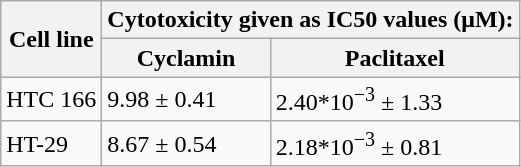<table class="wikitable">
<tr>
<th rowspan="2">Cell line</th>
<th colspan="2">Cytotoxicity given as IC50 values (μM):</th>
</tr>
<tr>
<th>Cyclamin</th>
<th>Paclitaxel</th>
</tr>
<tr>
<td>HTC 166</td>
<td>9.98 ± 0.41</td>
<td>2.40*10<sup>−3</sup> ± 1.33</td>
</tr>
<tr>
<td>HT-29</td>
<td>8.67 ± 0.54</td>
<td>2.18*10<sup>−3</sup> ± 0.81</td>
</tr>
</table>
